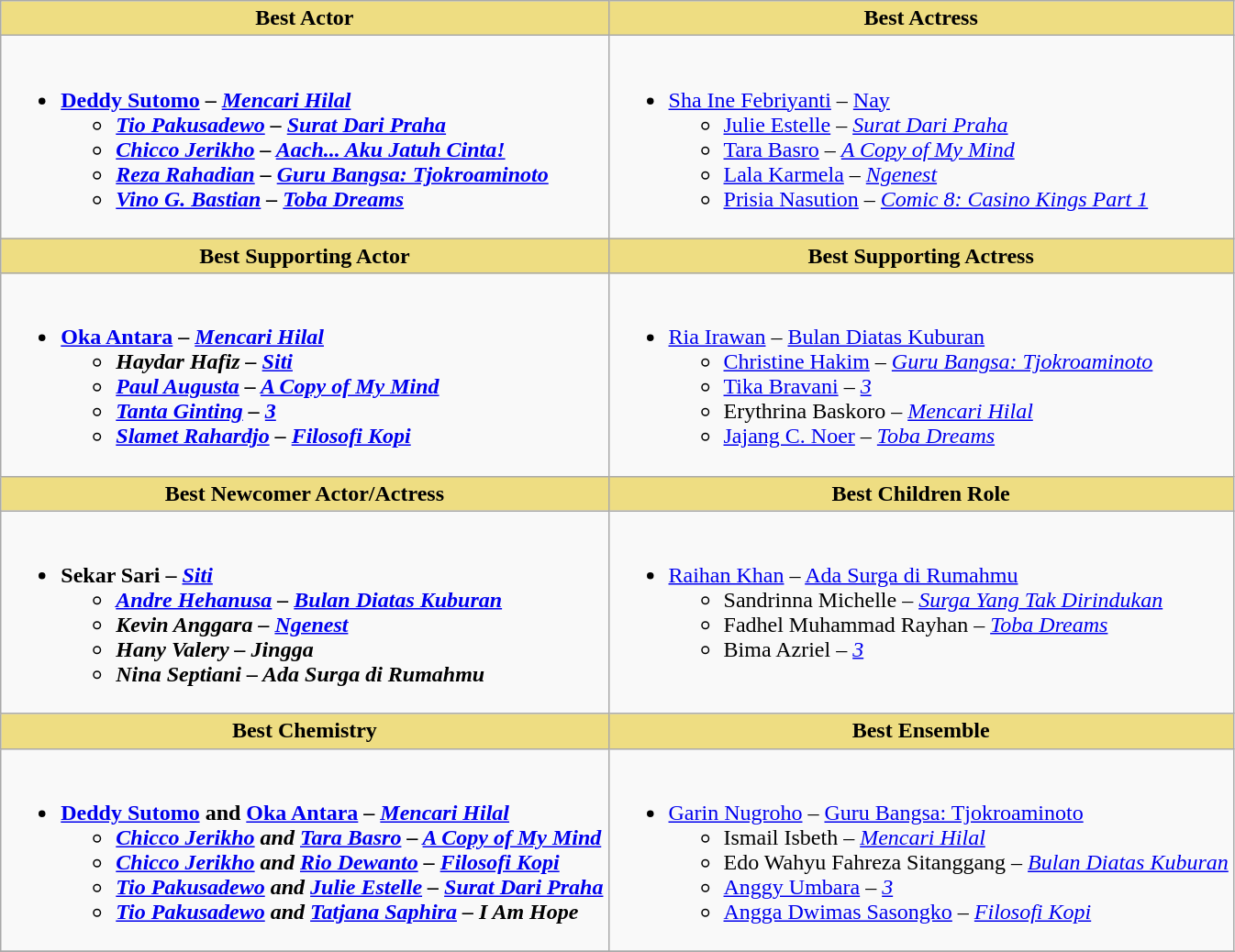<table class=wikitable style="width="100%">
<tr>
<th style="background:#EEDD82;" ! style="width="50%"><strong>Best Actor</strong></th>
<th style="background:#EEDD82;" ! style="width="50%"><strong>Best Actress</strong></th>
</tr>
<tr>
<td valign="top"><br><ul><li><strong><a href='#'>Deddy Sutomo</a> – <em><a href='#'>Mencari Hilal</a><strong><em><ul><li><a href='#'>Tio Pakusadewo</a> – </em><a href='#'>Surat Dari Praha</a><em></li><li><a href='#'>Chicco Jerikho</a> – </em><a href='#'>Aach... Aku Jatuh Cinta!</a><em></li><li><a href='#'>Reza Rahadian</a> – </em><a href='#'>Guru Bangsa: Tjokroaminoto</a><em></li><li><a href='#'>Vino G. Bastian</a> – </em><a href='#'>Toba Dreams</a><em></li></ul></li></ul></td>
<td valign="top"><br><ul><li></strong><a href='#'>Sha Ine Febriyanti</a> – </em><a href='#'>Nay</a></em></strong><ul><li><a href='#'>Julie Estelle</a> – <em><a href='#'>Surat Dari Praha</a></em></li><li><a href='#'>Tara Basro</a> – <em><a href='#'>A Copy of My Mind</a></em></li><li><a href='#'>Lala Karmela</a> – <em><a href='#'>Ngenest</a></em></li><li><a href='#'>Prisia Nasution</a> – <em><a href='#'>Comic 8: Casino Kings Part 1</a></em></li></ul></li></ul></td>
</tr>
<tr>
<th style="background:#EEDD82;" ! style="width="50%"><strong>Best Supporting Actor</strong></th>
<th style="background:#EEDD82;" ! style="width="50%"><strong>Best Supporting Actress</strong></th>
</tr>
<tr>
<td valign="top"><br><ul><li><strong><a href='#'>Oka Antara</a> – <em><a href='#'>Mencari Hilal</a><strong><em><ul><li>Haydar Hafiz – </em><a href='#'>Siti</a><em></li><li><a href='#'>Paul Augusta</a> – </em><a href='#'>A Copy of My Mind</a><em></li><li><a href='#'>Tanta Ginting</a> – </em><a href='#'>3</a><em></li><li><a href='#'>Slamet Rahardjo</a> – </em><a href='#'>Filosofi Kopi</a><em></li></ul></li></ul></td>
<td valign="top"><br><ul><li></strong><a href='#'>Ria Irawan</a> – </em><a href='#'>Bulan Diatas Kuburan</a></em></strong><ul><li><a href='#'>Christine Hakim</a> – <em><a href='#'>Guru Bangsa: Tjokroaminoto</a></em></li><li><a href='#'>Tika Bravani</a> – <em><a href='#'>3</a></em></li><li>Erythrina Baskoro – <em><a href='#'>Mencari Hilal</a></em></li><li><a href='#'>Jajang C. Noer</a> – <em><a href='#'>Toba Dreams</a></em></li></ul></li></ul></td>
</tr>
<tr>
<th style="background:#EEDD82;" ! style="width="50%"><strong>Best Newcomer Actor/Actress</strong></th>
<th style="background:#EEDD82;" ! style="width="50%"><strong>Best Children Role</strong></th>
</tr>
<tr>
<td valign="top"><br><ul><li><strong>Sekar Sari – <em><a href='#'>Siti</a><strong><em><ul><li><a href='#'>Andre Hehanusa</a> – </em><a href='#'>Bulan Diatas Kuburan</a><em></li><li>Kevin Anggara – </em><a href='#'>Ngenest</a><em></li><li>Hany Valery – </em>Jingga<em></li><li>Nina Septiani – </em>Ada Surga di Rumahmu<em></li></ul></li></ul></td>
<td valign="top"><br><ul><li></strong><a href='#'>Raihan Khan</a> – </em><a href='#'>Ada Surga di Rumahmu</a></em></strong><ul><li>Sandrinna Michelle – <em><a href='#'>Surga Yang Tak Dirindukan</a></em></li><li>Fadhel Muhammad Rayhan – <em><a href='#'>Toba Dreams</a></em></li><li>Bima Azriel – <em><a href='#'>3</a></em></li></ul></li></ul></td>
</tr>
<tr>
<th style="background:#EEDD82;" ! style="width="50%"><strong>Best Chemistry</strong></th>
<th style="background:#EEDD82;" ! style="width="50%"><strong>Best Ensemble</strong></th>
</tr>
<tr>
<td valign="top"><br><ul><li><strong><a href='#'>Deddy Sutomo</a> and <a href='#'>Oka Antara</a> – <em><a href='#'>Mencari Hilal</a><strong><em><ul><li><a href='#'>Chicco Jerikho</a> and <a href='#'>Tara Basro</a> – </em><a href='#'>A Copy of My Mind</a><em></li><li><a href='#'>Chicco Jerikho</a> and <a href='#'>Rio Dewanto</a> – </em><a href='#'>Filosofi Kopi</a><em></li><li><a href='#'>Tio Pakusadewo</a> and <a href='#'>Julie Estelle</a> – </em><a href='#'>Surat Dari Praha</a><em></li><li><a href='#'>Tio Pakusadewo</a> and <a href='#'>Tatjana Saphira</a> – </em>I Am Hope<em></li></ul></li></ul></td>
<td valign="top"><br><ul><li></strong><a href='#'>Garin Nugroho</a> – </em><a href='#'>Guru Bangsa: Tjokroaminoto</a></em></strong><ul><li>Ismail Isbeth – <em><a href='#'>Mencari Hilal</a></em></li><li>Edo Wahyu Fahreza Sitanggang – <em><a href='#'>Bulan Diatas Kuburan</a></em></li><li><a href='#'>Anggy Umbara</a> – <em><a href='#'>3</a></em></li><li><a href='#'>Angga Dwimas Sasongko</a> – <em><a href='#'>Filosofi Kopi</a></em></li></ul></li></ul></td>
</tr>
<tr>
</tr>
</table>
